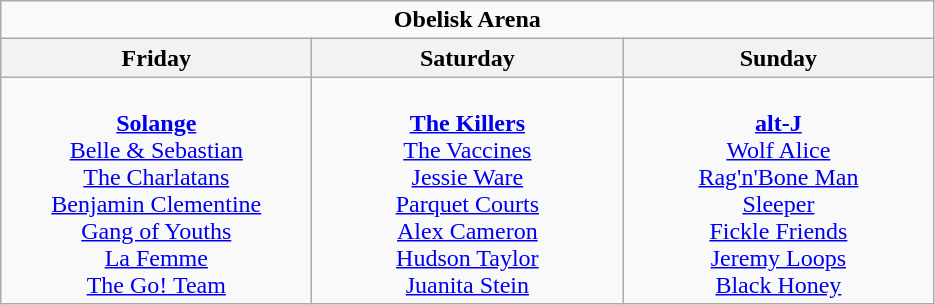<table class="wikitable">
<tr>
<td colspan="3" align="center"><strong>Obelisk Arena</strong></td>
</tr>
<tr>
<th>Friday</th>
<th>Saturday</th>
<th>Sunday</th>
</tr>
<tr>
<td valign="top" align="center" width=200><br><strong><a href='#'>Solange</a></strong>
<br><a href='#'>Belle & Sebastian</a>
<br><a href='#'>The Charlatans</a>
<br><a href='#'>Benjamin Clementine</a>
<br><a href='#'>Gang of Youths</a>
<br><a href='#'>La Femme</a>
<br><a href='#'>The Go! Team</a></td>
<td valign="top" align="center" width=200><br><strong><a href='#'>The Killers</a></strong>
<br><a href='#'>The Vaccines</a> 
<br><a href='#'>Jessie Ware</a>
<br><a href='#'>Parquet Courts</a>
<br><a href='#'>Alex Cameron</a>
<br><a href='#'>Hudson Taylor</a>
<br><a href='#'>Juanita Stein</a></td>
<td valign="top" align="center" width=200><br><strong><a href='#'>alt-J</a></strong>
<br><a href='#'>Wolf Alice</a>
<br><a href='#'>Rag'n'Bone Man</a>
<br><a href='#'>Sleeper</a>
<br><a href='#'>Fickle Friends</a>
<br><a href='#'>Jeremy Loops</a>
<br><a href='#'>Black Honey</a></td>
</tr>
</table>
